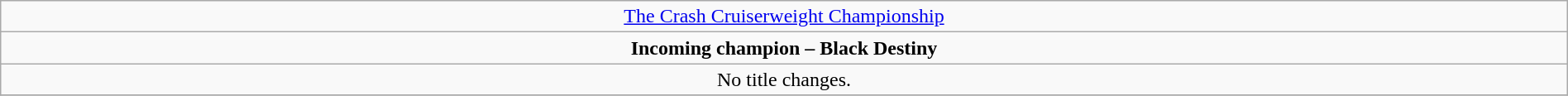<table class="wikitable" style="text-align:center; width:100%;">
<tr>
<td colspan="5" style="text-align: center;"><a href='#'>The Crash Cruiserweight Championship</a></td>
</tr>
<tr>
<td colspan="5" style="text-align: center;"><strong>Incoming champion – Black Destiny</strong></td>
</tr>
<tr>
<td>No title changes.</td>
</tr>
<tr>
</tr>
</table>
